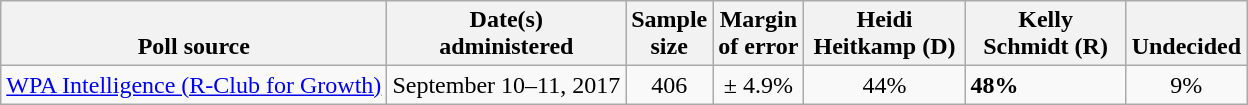<table class="wikitable">
<tr valign=bottom>
<th>Poll source</th>
<th>Date(s)<br>administered</th>
<th>Sample<br>size</th>
<th>Margin<br>of error</th>
<th style="width:100px;">Heidi<br>Heitkamp (D)</th>
<th style="width:100px;">Kelly<br>Schmidt (R)</th>
<th>Undecided</th>
</tr>
<tr>
<td><a href='#'>WPA Intelligence (R-Club for Growth)</a></td>
<td align=center>September 10–11, 2017</td>
<td align=center>406</td>
<td align=center>± 4.9%</td>
<td align=center>44%</td>
<td><strong>48%</strong></td>
<td align=center>9%</td>
</tr>
</table>
